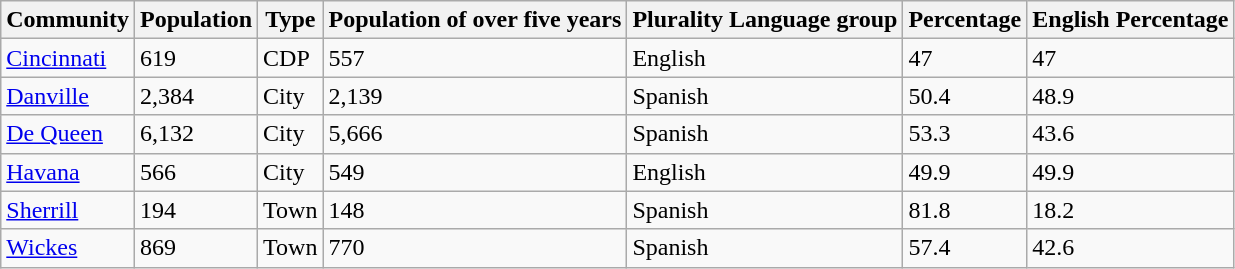<table class="wikitable sortable">
<tr>
<th>Community</th>
<th>Population</th>
<th>Type</th>
<th>Population of over five years</th>
<th>Plurality Language group</th>
<th>Percentage</th>
<th>English Percentage</th>
</tr>
<tr>
<td><a href='#'>Cincinnati</a></td>
<td>619</td>
<td>CDP</td>
<td>557</td>
<td>English</td>
<td>47</td>
<td>47</td>
</tr>
<tr>
<td><a href='#'>Danville</a></td>
<td>2,384</td>
<td>City</td>
<td>2,139</td>
<td>Spanish</td>
<td>50.4</td>
<td>48.9</td>
</tr>
<tr>
<td><a href='#'>De Queen</a></td>
<td>6,132</td>
<td>City</td>
<td>5,666</td>
<td>Spanish</td>
<td>53.3</td>
<td>43.6</td>
</tr>
<tr>
<td><a href='#'>Havana</a></td>
<td>566</td>
<td>City</td>
<td>549</td>
<td>English</td>
<td>49.9</td>
<td>49.9</td>
</tr>
<tr>
<td><a href='#'>Sherrill</a></td>
<td>194</td>
<td>Town</td>
<td>148</td>
<td>Spanish</td>
<td>81.8</td>
<td>18.2</td>
</tr>
<tr>
<td><a href='#'>Wickes</a></td>
<td>869</td>
<td>Town</td>
<td>770</td>
<td>Spanish</td>
<td>57.4</td>
<td>42.6</td>
</tr>
</table>
